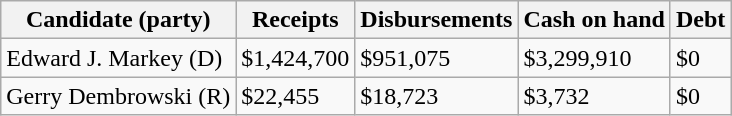<table class="wikitable sortable">
<tr>
<th>Candidate (party)</th>
<th>Receipts</th>
<th>Disbursements</th>
<th>Cash on hand</th>
<th>Debt</th>
</tr>
<tr>
<td>Edward J. Markey (D)</td>
<td>$1,424,700</td>
<td>$951,075</td>
<td>$3,299,910</td>
<td>$0</td>
</tr>
<tr>
<td>Gerry Dembrowski (R)</td>
<td>$22,455</td>
<td>$18,723</td>
<td>$3,732</td>
<td>$0</td>
</tr>
</table>
